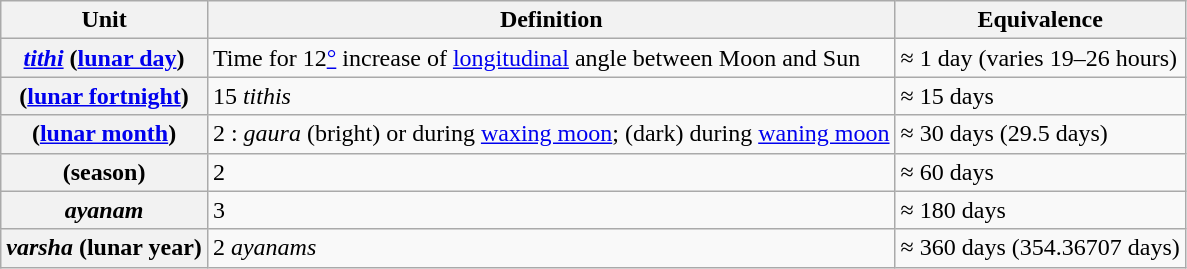<table class="wikitable plainrowheaders">
<tr>
<th scope="col">Unit</th>
<th scope="col">Definition</th>
<th scope="col">Equivalence</th>
</tr>
<tr>
<th scope="row"><em><a href='#'>tithi</a></em> (<a href='#'>lunar day</a>)</th>
<td>Time for 12<a href='#'>°</a> increase of <a href='#'>longitudinal</a> angle between Moon and Sun</td>
<td>≈ 1 day (varies 19–26 hours)</td>
</tr>
<tr>
<th scope="row"><a href='#'></a> (<a href='#'>lunar fortnight</a>)</th>
<td>15 <em>tithis</em></td>
<td>≈ 15 days</td>
</tr>
<tr>
<th scope="row"> (<a href='#'>lunar month</a>)</th>
<td>2 : <em>gaura</em> (bright) or  during <a href='#'>waxing moon</a>;  (dark)  during <a href='#'>waning moon</a></td>
<td>≈ 30 days (29.5 days)</td>
</tr>
<tr>
<th scope="row"><a href='#'></a> (season)</th>
<td>2 </td>
<td>≈ 60 days</td>
</tr>
<tr>
<th scope="row"><em>ayanam</em></th>
<td>3 </td>
<td>≈ 180 days</td>
</tr>
<tr>
<th scope="row"><em>varsha</em> (lunar year)</th>
<td>2 <em>ayanams</em></td>
<td>≈ 360 days (354.36707 days)</td>
</tr>
</table>
